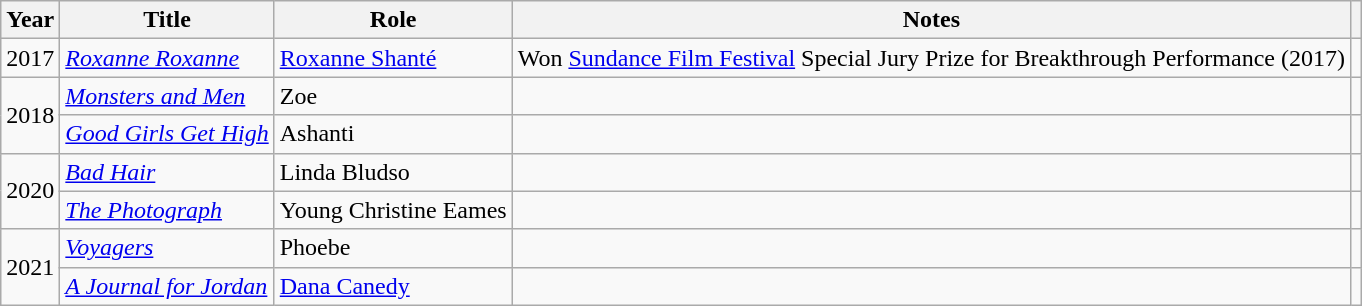<table class="wikitable sortable">
<tr>
<th>Year</th>
<th>Title</th>
<th>Role</th>
<th>Notes</th>
<th></th>
</tr>
<tr>
<td>2017</td>
<td><em><a href='#'>Roxanne Roxanne</a></em></td>
<td><a href='#'>Roxanne Shanté</a></td>
<td>Won <a href='#'>Sundance Film Festival</a> Special Jury Prize for Breakthrough Performance (2017)</td>
<td></td>
</tr>
<tr>
<td rowspan="2">2018</td>
<td><em><a href='#'>Monsters and Men</a></em></td>
<td>Zoe</td>
<td></td>
<td></td>
</tr>
<tr>
<td><em><a href='#'>Good Girls Get High</a></em></td>
<td>Ashanti</td>
<td></td>
<td></td>
</tr>
<tr>
<td rowspan="2">2020</td>
<td><em><a href='#'>Bad Hair</a></em></td>
<td>Linda Bludso</td>
<td></td>
<td></td>
</tr>
<tr>
<td><em><a href='#'>The Photograph</a></em></td>
<td>Young Christine Eames</td>
<td></td>
<td></td>
</tr>
<tr>
<td rowspan="2">2021</td>
<td><em><a href='#'>Voyagers</a></em></td>
<td>Phoebe</td>
<td></td>
<td></td>
</tr>
<tr>
<td><em><a href='#'>A Journal for Jordan</a></em></td>
<td><a href='#'>Dana Canedy</a></td>
<td></td>
<td></td>
</tr>
</table>
